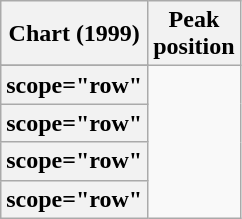<table class="wikitable sortable plainrowheaders" style="text-align:center;">
<tr>
<th scope="col">Chart (1999)</th>
<th scope="col">Peak<br>position</th>
</tr>
<tr>
</tr>
<tr>
</tr>
<tr>
<th>scope="row"</th>
</tr>
<tr>
<th>scope="row"</th>
</tr>
<tr>
<th>scope="row"</th>
</tr>
<tr>
<th>scope="row"</th>
</tr>
</table>
